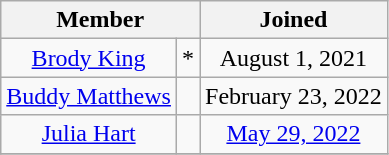<table class="wikitable sortable" style="text-align:center;">
<tr>
<th colspan="2">Member</th>
<th>Joined</th>
</tr>
<tr>
<td><a href='#'>Brody King</a></td>
<td>*</td>
<td>August 1, 2021</td>
</tr>
<tr>
<td><a href='#'>Buddy Matthews</a></td>
<td></td>
<td>February 23, 2022</td>
</tr>
<tr>
<td><a href='#'>Julia Hart</a></td>
<td></td>
<td><a href='#'>May 29, 2022</a></td>
</tr>
<tr>
</tr>
</table>
